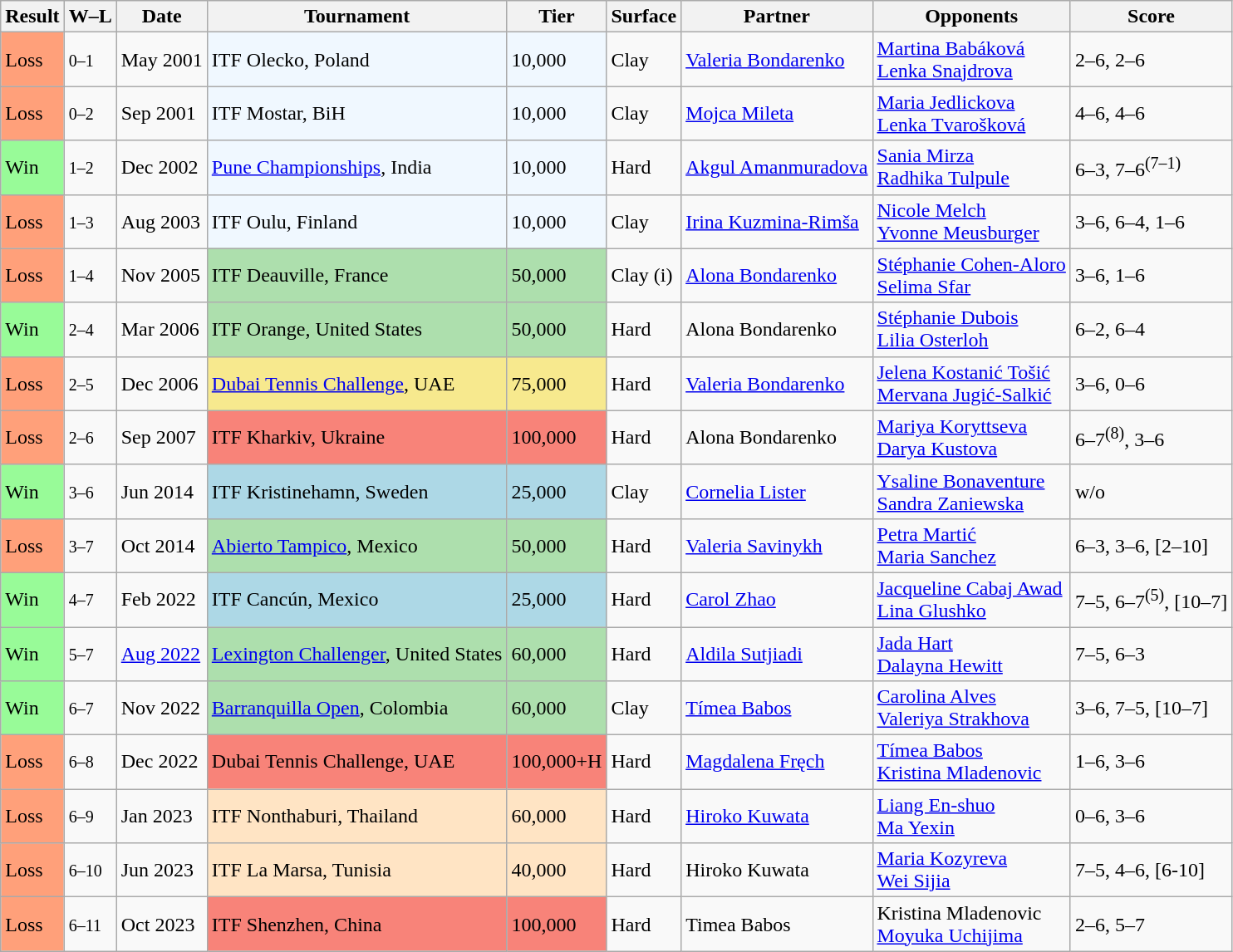<table class="sortable wikitable">
<tr>
<th>Result</th>
<th class="unsortable">W–L</th>
<th>Date</th>
<th>Tournament</th>
<th>Tier</th>
<th>Surface</th>
<th>Partner</th>
<th>Opponents</th>
<th class="unsortable">Score</th>
</tr>
<tr>
<td bgcolor="FFA07A">Loss</td>
<td><small>0–1</small></td>
<td>May 2001</td>
<td bgcolor="#f0f8ff">ITF Olecko, Poland</td>
<td bgcolor="#f0f8ff">10,000</td>
<td>Clay</td>
<td> <a href='#'>Valeria Bondarenko</a></td>
<td> <a href='#'>Martina Babáková</a> <br>  <a href='#'>Lenka Snajdrova</a></td>
<td>2–6, 2–6</td>
</tr>
<tr>
<td bgcolor="FFA07A">Loss</td>
<td><small>0–2</small></td>
<td>Sep 2001</td>
<td bgcolor="#f0f8ff">ITF Mostar, BiH</td>
<td bgcolor="#f0f8ff">10,000</td>
<td>Clay</td>
<td> <a href='#'>Mojca Mileta</a></td>
<td> <a href='#'>Maria Jedlickova</a> <br>  <a href='#'>Lenka Tvarošková</a></td>
<td>4–6, 4–6</td>
</tr>
<tr>
<td bgcolor="98FB98">Win</td>
<td><small>1–2</small></td>
<td>Dec 2002</td>
<td bgcolor="#f0f8ff"><a href='#'>Pune Championships</a>, India</td>
<td bgcolor="#f0f8ff">10,000</td>
<td>Hard</td>
<td> <a href='#'>Akgul Amanmuradova</a></td>
<td> <a href='#'>Sania Mirza</a> <br>  <a href='#'>Radhika Tulpule</a></td>
<td>6–3, 7–6<sup>(7–1)</sup></td>
</tr>
<tr>
<td bgcolor="FFA07A">Loss</td>
<td><small>1–3</small></td>
<td>Aug 2003</td>
<td bgcolor="#f0f8ff">ITF Oulu, Finland</td>
<td bgcolor="#f0f8ff">10,000</td>
<td>Clay</td>
<td> <a href='#'>Irina Kuzmina-Rimša</a></td>
<td> <a href='#'>Nicole Melch</a> <br>  <a href='#'>Yvonne Meusburger</a></td>
<td>3–6, 6–4, 1–6</td>
</tr>
<tr>
<td bgcolor="FFA07A">Loss</td>
<td><small>1–4</small></td>
<td>Nov 2005</td>
<td style="background:#addfad;">ITF Deauville, France</td>
<td style="background:#addfad;">50,000</td>
<td>Clay (i)</td>
<td> <a href='#'>Alona Bondarenko</a></td>
<td> <a href='#'>Stéphanie Cohen-Aloro</a> <br>  <a href='#'>Selima Sfar</a></td>
<td>3–6, 1–6</td>
</tr>
<tr>
<td bgcolor="98FB98">Win</td>
<td><small>2–4</small></td>
<td>Mar 2006</td>
<td style="background:#addfad;">ITF Orange, United States</td>
<td style="background:#addfad;">50,000</td>
<td>Hard</td>
<td> Alona Bondarenko</td>
<td> <a href='#'>Stéphanie Dubois</a> <br>  <a href='#'>Lilia Osterloh</a></td>
<td>6–2, 6–4</td>
</tr>
<tr>
<td bgcolor="FFA07A">Loss</td>
<td><small>2–5</small></td>
<td>Dec 2006</td>
<td style=background:#f7e98e;><a href='#'>Dubai Tennis Challenge</a>, UAE</td>
<td style=background:#f7e98e;>75,000</td>
<td>Hard</td>
<td> <a href='#'>Valeria Bondarenko</a></td>
<td> <a href='#'>Jelena Kostanić Tošić</a> <br>  <a href='#'>Mervana Jugić-Salkić</a></td>
<td>3–6, 0–6</td>
</tr>
<tr>
<td bgcolor="FFA07A">Loss</td>
<td><small>2–6</small></td>
<td>Sep 2007</td>
<td bgcolor="#F88379">ITF Kharkiv, Ukraine</td>
<td bgcolor="#F88379">100,000</td>
<td>Hard</td>
<td> Alona Bondarenko</td>
<td> <a href='#'>Mariya Koryttseva</a> <br>  <a href='#'>Darya Kustova</a></td>
<td>6–7<sup>(8)</sup>, 3–6</td>
</tr>
<tr>
<td bgcolor="98FB98">Win</td>
<td><small>3–6</small></td>
<td>Jun 2014</td>
<td style="background:lightblue;">ITF Kristinehamn, Sweden</td>
<td style="background:lightblue;">25,000</td>
<td>Clay</td>
<td> <a href='#'>Cornelia Lister</a></td>
<td> <a href='#'>Ysaline Bonaventure</a> <br>  <a href='#'>Sandra Zaniewska</a></td>
<td>w/o</td>
</tr>
<tr>
<td bgcolor="FFA07A">Loss</td>
<td><small>3–7</small></td>
<td>Oct 2014</td>
<td style="background:#addfad;"><a href='#'>Abierto Tampico</a>, Mexico</td>
<td style="background:#addfad;">50,000</td>
<td>Hard</td>
<td> <a href='#'>Valeria Savinykh</a></td>
<td> <a href='#'>Petra Martić</a> <br>  <a href='#'>Maria Sanchez</a></td>
<td>6–3, 3–6, [2–10]</td>
</tr>
<tr>
<td bgcolor="98FB98">Win</td>
<td><small>4–7</small></td>
<td>Feb 2022</td>
<td style="background:lightblue;">ITF Cancún, Mexico</td>
<td style="background:lightblue;">25,000</td>
<td>Hard</td>
<td> <a href='#'>Carol Zhao</a></td>
<td> <a href='#'>Jacqueline Cabaj Awad</a> <br>  <a href='#'>Lina Glushko</a></td>
<td>7–5, 6–7<sup>(5)</sup>, [10–7]</td>
</tr>
<tr>
<td bgcolor="98FB98">Win</td>
<td><small>5–7</small></td>
<td><a href='#'>Aug 2022</a></td>
<td style="background:#addfad;"><a href='#'>Lexington Challenger</a>, United States</td>
<td style="background:#addfad;">60,000</td>
<td>Hard</td>
<td> <a href='#'>Aldila Sutjiadi</a></td>
<td> <a href='#'>Jada Hart</a> <br>  <a href='#'>Dalayna Hewitt</a></td>
<td>7–5, 6–3</td>
</tr>
<tr>
<td bgcolor="98FB98">Win</td>
<td><small>6–7</small></td>
<td>Nov 2022</td>
<td style="background:#addfad;"><a href='#'>Barranquilla Open</a>, Colombia</td>
<td style="background:#addfad;">60,000</td>
<td>Clay</td>
<td> <a href='#'>Tímea Babos</a></td>
<td> <a href='#'>Carolina Alves</a> <br>  <a href='#'>Valeriya Strakhova</a></td>
<td>3–6, 7–5, [10–7]</td>
</tr>
<tr>
<td bgcolor="ffa07a">Loss</td>
<td><small>6–8</small></td>
<td>Dec 2022</td>
<td bgcolor="f88379">Dubai Tennis Challenge, UAE</td>
<td bgcolor="f88379">100,000+H</td>
<td>Hard</td>
<td> <a href='#'>Magdalena Fręch</a></td>
<td> <a href='#'>Tímea Babos</a> <br>  <a href='#'>Kristina Mladenovic</a></td>
<td>1–6, 3–6</td>
</tr>
<tr>
<td bgcolor="ffa07a">Loss</td>
<td><small>6–9</small></td>
<td>Jan 2023</td>
<td style="background:#ffe4c4;">ITF Nonthaburi, Thailand</td>
<td style="background:#ffe4c4;">60,000</td>
<td>Hard</td>
<td> <a href='#'>Hiroko Kuwata</a></td>
<td> <a href='#'>Liang En-shuo</a> <br>  <a href='#'>Ma Yexin</a></td>
<td>0–6, 3–6</td>
</tr>
<tr>
<td bgcolor="ffa07a">Loss</td>
<td><small>6–10</small></td>
<td>Jun 2023</td>
<td style="background:#ffe4c4;">ITF La Marsa, Tunisia</td>
<td style="background:#ffe4c4;">40,000</td>
<td>Hard</td>
<td> Hiroko Kuwata</td>
<td> <a href='#'>Maria Kozyreva</a> <br>  <a href='#'>Wei Sijia</a></td>
<td>7–5, 4–6, [6-10]</td>
</tr>
<tr>
<td bgcolor="ffa07a">Loss</td>
<td><small>6–11</small></td>
<td>Oct 2023</td>
<td style="background:#f88379;">ITF Shenzhen, China</td>
<td style="background:#f88379;">100,000</td>
<td>Hard</td>
<td> Timea Babos</td>
<td> Kristina Mladenovic <br>  <a href='#'>Moyuka Uchijima</a></td>
<td>2–6, 5–7</td>
</tr>
</table>
